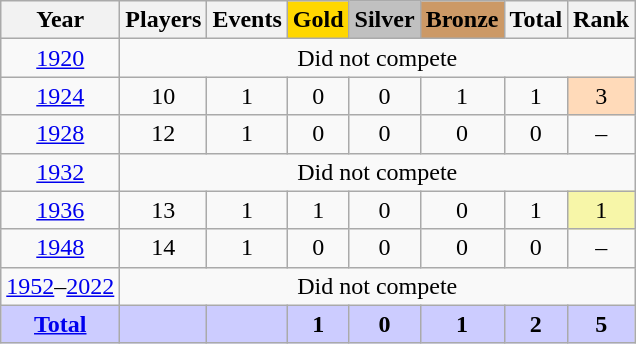<table class="wikitable sortable collapsible collapsed">
<tr>
<th>Year</th>
<th>Players</th>
<th>Events</th>
<th style="text-align:center; background-color:gold;"><strong>Gold</strong></th>
<th style="text-align:center; background-color:silver;"><strong>Silver</strong></th>
<th style="text-align:center; background-color:#c96;"><strong>Bronze</strong></th>
<th>Total</th>
<th>Rank</th>
</tr>
<tr style="text-align:center">
<td><a href='#'>1920</a></td>
<td colspan=7>Did not compete</td>
</tr>
<tr style="text-align:center">
<td><a href='#'>1924</a></td>
<td>10</td>
<td>1</td>
<td>0</td>
<td>0</td>
<td>1</td>
<td>1</td>
<td style="background-color:#ffdab9">3</td>
</tr>
<tr style="text-align:center">
<td><a href='#'>1928</a></td>
<td>12</td>
<td>1</td>
<td>0</td>
<td>0</td>
<td>0</td>
<td>0</td>
<td>–</td>
</tr>
<tr style="text-align:center">
<td><a href='#'>1932</a></td>
<td colspan=7>Did not compete</td>
</tr>
<tr style="text-align:center">
<td><a href='#'>1936</a></td>
<td>13</td>
<td>1</td>
<td>1</td>
<td>0</td>
<td>0</td>
<td>1</td>
<td style="background-color:#F7F6A8">1</td>
</tr>
<tr style="text-align:center">
<td><a href='#'>1948</a></td>
<td>14</td>
<td>1</td>
<td>0</td>
<td>0</td>
<td>0</td>
<td>0</td>
<td>–</td>
</tr>
<tr style="text-align:center">
<td><a href='#'>1952</a>–<a href='#'>2022</a></td>
<td colspan=7>Did not compete</td>
</tr>
<tr style="text-align:center; background-color:#ccf;">
<td><strong><a href='#'>Total</a></strong></td>
<td></td>
<td></td>
<td><strong>1</strong></td>
<td><strong>0</strong></td>
<td><strong>1</strong></td>
<td><strong>2</strong></td>
<td><strong>5</strong></td>
</tr>
</table>
